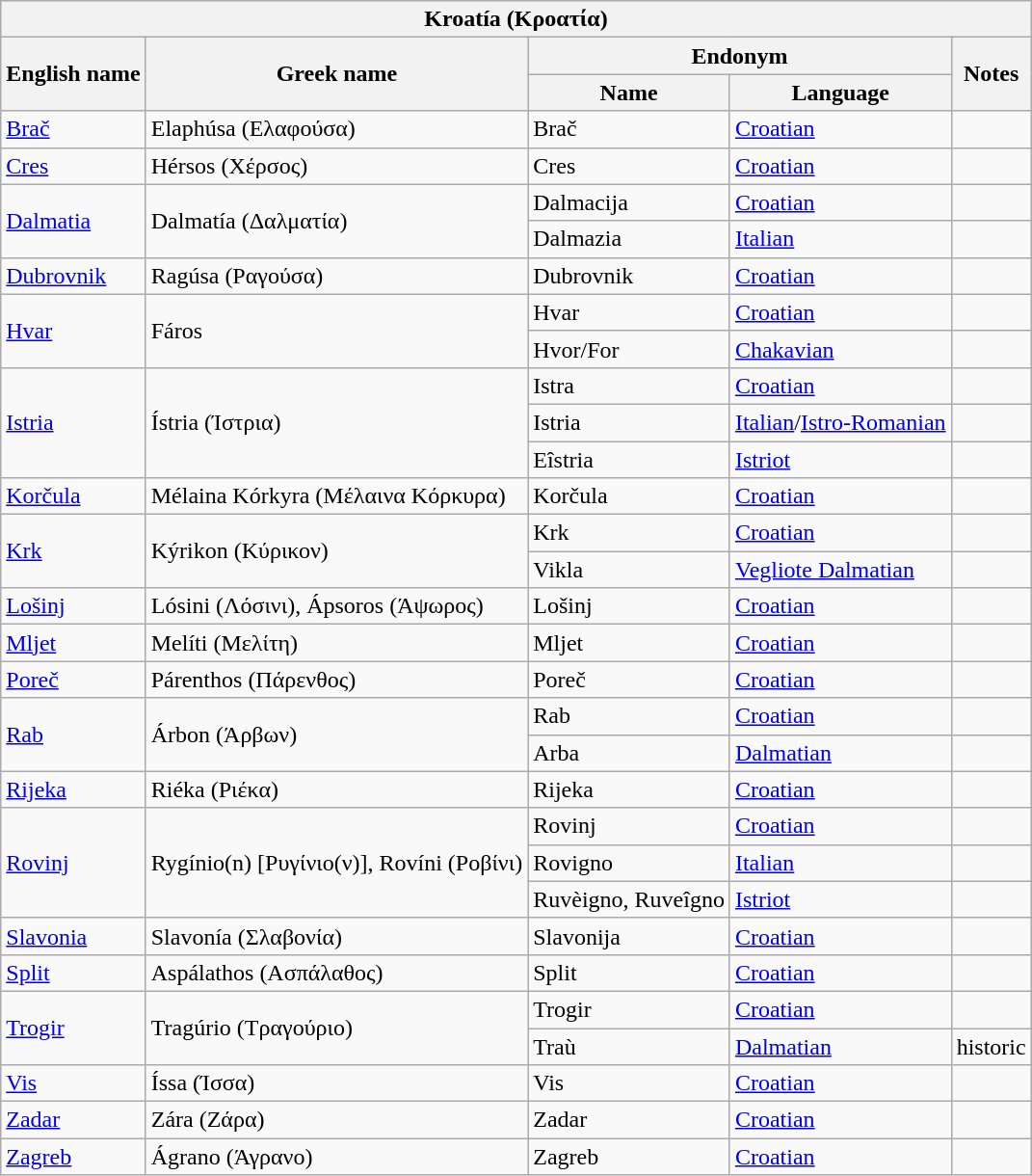<table class="wikitable sortable">
<tr>
<th colspan="5"> Kroatía (<strong>Κροατία</strong>)</th>
</tr>
<tr>
<th rowspan="2">English name</th>
<th rowspan="2">Greek name</th>
<th colspan="2">Endonym</th>
<th rowspan="2">Notes</th>
</tr>
<tr>
<th>Name</th>
<th>Language</th>
</tr>
<tr>
<td><a href='#'>Brač</a></td>
<td>Elaphúsa (Ελαφούσα)</td>
<td>Brač</td>
<td><a href='#'>Croatian</a></td>
<td></td>
</tr>
<tr>
<td><a href='#'>Cres</a></td>
<td>Hérsos (Χέρσος)</td>
<td>Cres</td>
<td><a href='#'>Croatian</a></td>
<td></td>
</tr>
<tr>
<td rowspan="2"><a href='#'>Dalmatia</a></td>
<td rowspan="2">Dalmatía (Δαλματία)</td>
<td>Dalmacija</td>
<td><a href='#'>Croatian</a></td>
<td></td>
</tr>
<tr>
<td>Dalmazia</td>
<td><a href='#'>Italian</a></td>
<td></td>
</tr>
<tr>
<td><a href='#'>Dubrovnik</a></td>
<td>Ragúsa (Ραγούσα)</td>
<td>Dubrovnik</td>
<td><a href='#'>Croatian</a></td>
<td></td>
</tr>
<tr>
<td rowspan="2"><a href='#'>Hvar</a></td>
<td rowspan="2">Fáros</td>
<td>Hvar</td>
<td><a href='#'>Croatian</a></td>
<td></td>
</tr>
<tr>
<td>Hvor/For</td>
<td><a href='#'>Chakavian</a></td>
<td></td>
</tr>
<tr>
<td rowspan="3"><a href='#'>Istria</a></td>
<td rowspan="3">Ístria (Ίστρια)</td>
<td>Istra</td>
<td><a href='#'>Croatian</a></td>
<td></td>
</tr>
<tr>
<td>Istria</td>
<td><a href='#'>Italian</a>/<a href='#'>Istro-Romanian</a></td>
<td></td>
</tr>
<tr>
<td>Eîstria</td>
<td><a href='#'>Istriot</a></td>
<td></td>
</tr>
<tr>
<td><a href='#'>Korčula</a></td>
<td>Mélaina Kórkyra (Μέλαινα Κόρκυρα)</td>
<td>Korčula</td>
<td><a href='#'>Croatian</a></td>
<td></td>
</tr>
<tr>
<td rowspan="2"><a href='#'>Krk</a></td>
<td rowspan="2">Kýrikon (Κύρικον)</td>
<td>Krk</td>
<td><a href='#'>Croatian</a></td>
<td></td>
</tr>
<tr>
<td>Vikla</td>
<td><a href='#'>Vegliote Dalmatian</a></td>
<td></td>
</tr>
<tr>
<td><a href='#'>Lošinj</a></td>
<td>Lósini (Λόσινι), Ápsoros (Άψωρος)</td>
<td>Lošinj</td>
<td><a href='#'>Croatian</a></td>
<td></td>
</tr>
<tr>
<td><a href='#'>Mljet</a></td>
<td>Melíti (Μελίτη)</td>
<td>Mljet</td>
<td><a href='#'>Croatian</a></td>
<td></td>
</tr>
<tr>
<td><a href='#'>Poreč</a></td>
<td>Párenthos (Πάρενθος)</td>
<td>Poreč</td>
<td><a href='#'>Croatian</a></td>
<td></td>
</tr>
<tr>
<td rowspan="2"><a href='#'>Rab</a></td>
<td rowspan="2">Árbon (Άρβων)</td>
<td>Rab</td>
<td><a href='#'>Croatian</a></td>
<td></td>
</tr>
<tr>
<td>Arba</td>
<td><a href='#'>Dalmatian</a></td>
<td></td>
</tr>
<tr>
<td><a href='#'>Rijeka</a></td>
<td>Riéka (Ριέκα)</td>
<td>Rijeka</td>
<td><a href='#'>Croatian</a></td>
<td></td>
</tr>
<tr>
<td rowspan="3"><a href='#'>Rovinj</a></td>
<td rowspan="3">Rygínio(n) [Ρυγίνιο(ν)], Rovíni (Ροβίνι)</td>
<td>Rovinj</td>
<td><a href='#'>Croatian</a></td>
<td></td>
</tr>
<tr>
<td>Rovigno</td>
<td><a href='#'>Italian</a></td>
<td></td>
</tr>
<tr>
<td>Ruvèigno, Ruveîgno</td>
<td><a href='#'>Istriot</a></td>
<td></td>
</tr>
<tr>
<td><a href='#'>Slavonia</a></td>
<td>Slavonía (Σλαβονία)</td>
<td>Slavonija</td>
<td><a href='#'>Croatian</a></td>
<td></td>
</tr>
<tr>
<td><a href='#'>Split</a></td>
<td>Aspálathos (Ασπάλαθος)</td>
<td>Split</td>
<td><a href='#'>Croatian</a></td>
<td></td>
</tr>
<tr>
<td rowspan="2"><a href='#'>Trogir</a></td>
<td rowspan="2">Tragúrio (Τραγούριο)</td>
<td>Trogir</td>
<td><a href='#'>Croatian</a></td>
<td></td>
</tr>
<tr>
<td>Traù</td>
<td><a href='#'>Dalmatian</a></td>
<td>historic</td>
</tr>
<tr>
<td><a href='#'>Vis</a></td>
<td>Íssa (Ίσσα)</td>
<td>Vis</td>
<td><a href='#'>Croatian</a></td>
<td></td>
</tr>
<tr>
<td><a href='#'>Zadar</a></td>
<td>Zára (Ζάρα)</td>
<td>Zadar</td>
<td><a href='#'>Croatian</a></td>
<td></td>
</tr>
<tr>
<td><a href='#'>Zagreb</a></td>
<td>Ágrano (Άγρανο)</td>
<td>Zagreb</td>
<td><a href='#'>Croatian</a></td>
<td></td>
</tr>
</table>
